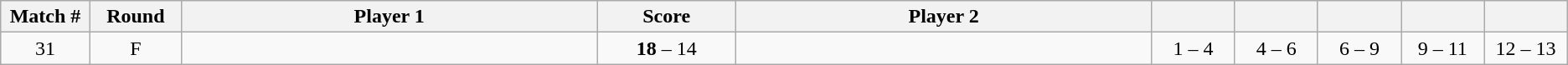<table class="wikitable">
<tr>
<th width="2%">Match #</th>
<th width="2%">Round</th>
<th width="15%">Player 1</th>
<th width="5%">Score</th>
<th width="15%">Player 2</th>
<th width="3%"></th>
<th width="3%"></th>
<th width="3%"></th>
<th width="3%"></th>
<th width="3%"></th>
</tr>
<tr style=text-align:center;"background:#;">
<td>31</td>
<td>F</td>
<td></td>
<td><strong>18</strong> – 14</td>
<td></td>
<td>1 – 4</td>
<td>4 – 6</td>
<td>6 – 9</td>
<td>9 – 11</td>
<td>12 – 13</td>
</tr>
</table>
